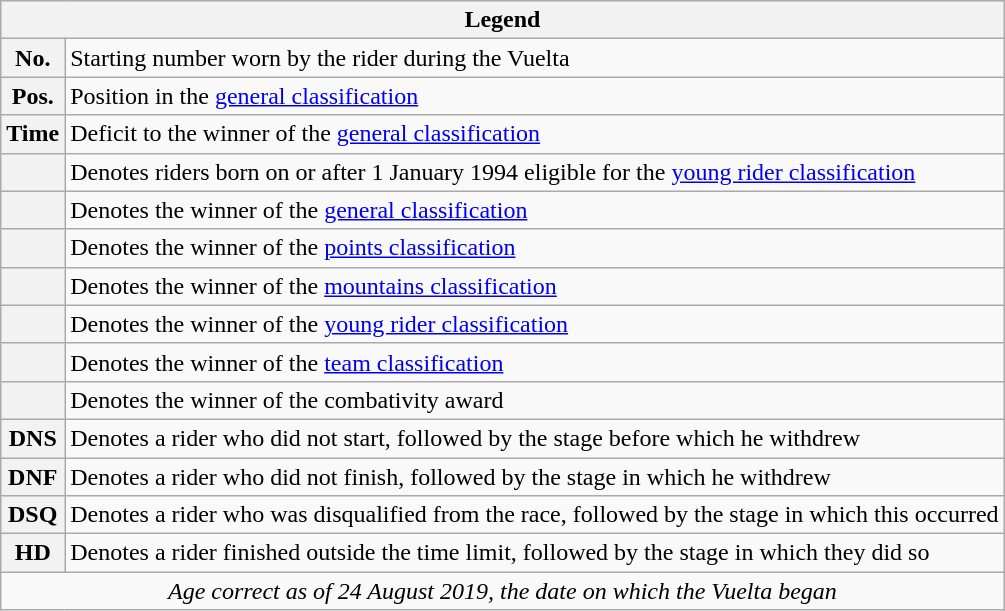<table class="wikitable">
<tr>
<th colspan=2>Legend</th>
</tr>
<tr>
<th scope="row" style="text-align:center;">No.</th>
<td>Starting number worn by the rider during the Vuelta</td>
</tr>
<tr>
<th scope="row" style="text-align:center;">Pos.</th>
<td>Position in the <a href='#'>general classification</a></td>
</tr>
<tr>
<th scope="row" style="text-align:center;">Time</th>
<td>Deficit to the winner of the <a href='#'>general classification</a></td>
</tr>
<tr>
<th scope="row" style="text-align:center;"></th>
<td>Denotes riders born on or after 1 January 1994 eligible for the <a href='#'>young rider classification</a></td>
</tr>
<tr>
<th scope="row" style="text-align:center;"></th>
<td>Denotes the winner of the <a href='#'>general classification</a></td>
</tr>
<tr>
<th scope="row" style="text-align:center;"></th>
<td>Denotes the winner of the <a href='#'>points classification</a></td>
</tr>
<tr>
<th scope="row" style="text-align:center;"></th>
<td>Denotes the winner of the <a href='#'>mountains classification</a></td>
</tr>
<tr>
<th scope="row" style="text-align:center;"></th>
<td>Denotes the winner of the <a href='#'>young rider classification</a></td>
</tr>
<tr>
<th scope="row" style="text-align:center;"></th>
<td>Denotes the winner of the <a href='#'>team classification</a></td>
</tr>
<tr>
<th scope="row" style="text-align:center;"></th>
<td>Denotes the winner of the combativity award</td>
</tr>
<tr>
<th scope="row" style="text-align:center;">DNS</th>
<td>Denotes a rider who did not start, followed by the stage before which he withdrew</td>
</tr>
<tr>
<th scope="row" style="text-align:center;">DNF</th>
<td>Denotes a rider who did not finish, followed by the stage in which he withdrew</td>
</tr>
<tr>
<th scope="row" style="text-align:center;">DSQ</th>
<td>Denotes a rider who was disqualified from the race, followed by the stage in which this occurred</td>
</tr>
<tr>
<th scope="row" style="text-align:center;">HD</th>
<td>Denotes a rider finished outside the time limit, followed by the stage in which they did so</td>
</tr>
<tr>
<td style="text-align:center;" colspan="2"><em>Age correct as of 24 August 2019, the date on which the Vuelta began</em></td>
</tr>
</table>
